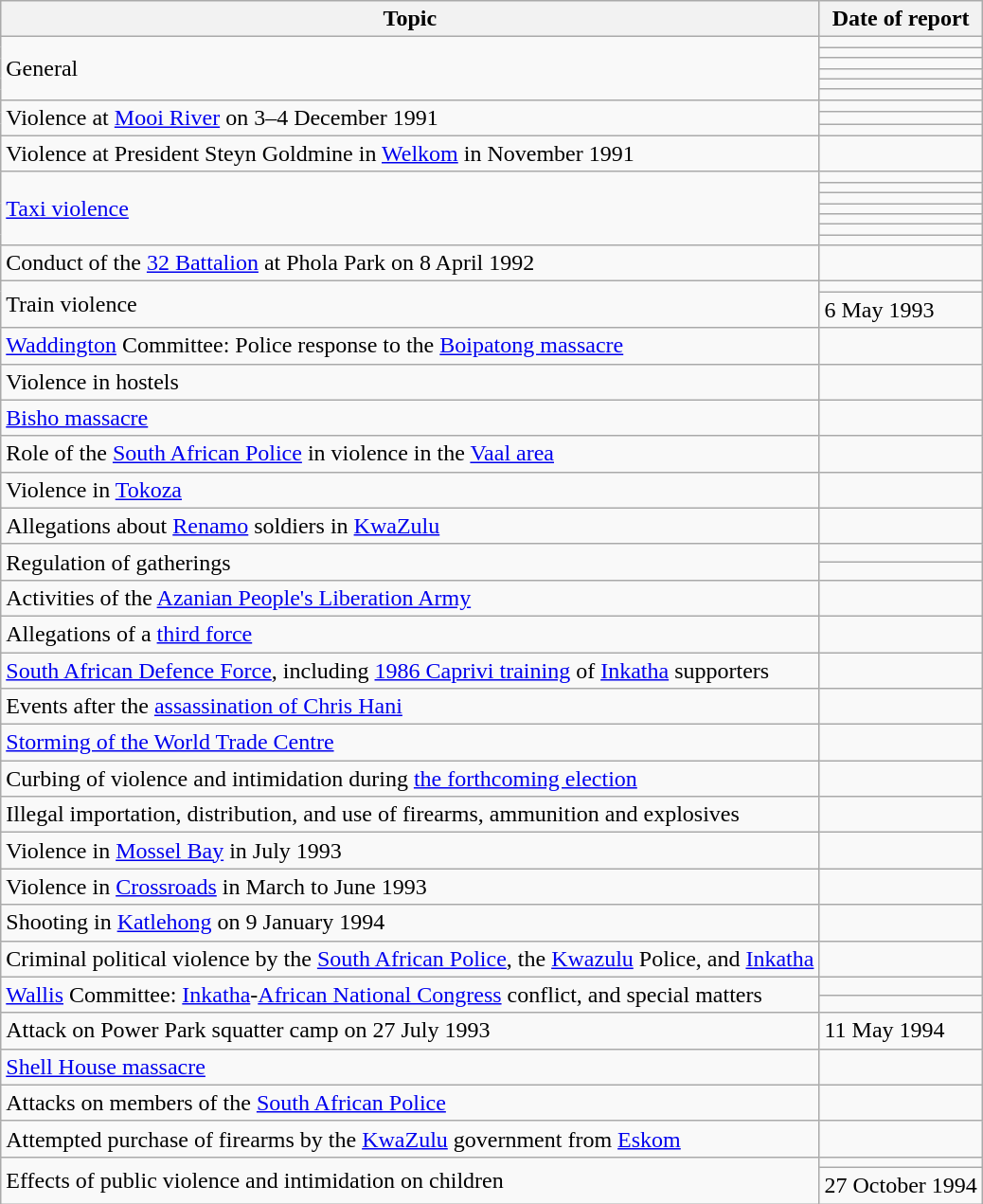<table class="wikitable sortable">
<tr>
<th>Topic</th>
<th>Date of report</th>
</tr>
<tr>
<td rowspan="6">General</td>
<td></td>
</tr>
<tr>
<td></td>
</tr>
<tr>
<td></td>
</tr>
<tr>
<td></td>
</tr>
<tr>
<td></td>
</tr>
<tr>
<td></td>
</tr>
<tr>
<td rowspan="3">Violence at <a href='#'>Mooi River</a> on 3–4 December 1991</td>
<td></td>
</tr>
<tr>
<td></td>
</tr>
<tr>
<td></td>
</tr>
<tr>
<td>Violence at President Steyn Goldmine in <a href='#'>Welkom</a> in November 1991</td>
<td></td>
</tr>
<tr>
<td rowspan="7"><a href='#'>Taxi violence</a></td>
<td></td>
</tr>
<tr>
<td></td>
</tr>
<tr>
<td></td>
</tr>
<tr>
<td></td>
</tr>
<tr>
<td></td>
</tr>
<tr>
<td></td>
</tr>
<tr>
<td></td>
</tr>
<tr>
<td>Conduct of the <a href='#'>32 Battalion</a> at Phola Park on 8 April 1992</td>
<td></td>
</tr>
<tr>
<td rowspan="2">Train violence</td>
<td></td>
</tr>
<tr>
<td>6 May 1993</td>
</tr>
<tr>
<td><a href='#'>Waddington</a> Committee: Police response to the <a href='#'>Boipatong massacre</a></td>
<td></td>
</tr>
<tr>
<td>Violence in hostels</td>
<td></td>
</tr>
<tr>
<td><a href='#'>Bisho massacre</a></td>
<td></td>
</tr>
<tr>
<td>Role of the <a href='#'>South African Police</a> in violence in the <a href='#'>Vaal area</a></td>
<td></td>
</tr>
<tr>
<td>Violence in <a href='#'>Tokoza</a></td>
<td></td>
</tr>
<tr>
<td>Allegations about <a href='#'>Renamo</a> soldiers in <a href='#'>KwaZulu</a></td>
<td></td>
</tr>
<tr>
<td rowspan="2">Regulation of gatherings</td>
<td></td>
</tr>
<tr>
<td></td>
</tr>
<tr>
<td>Activities of the <a href='#'>Azanian People's Liberation Army</a></td>
<td></td>
</tr>
<tr>
<td>Allegations of a <a href='#'>third force</a></td>
<td></td>
</tr>
<tr>
<td><a href='#'>South African Defence Force</a>, including <a href='#'>1986 Caprivi training</a> of <a href='#'>Inkatha</a> supporters</td>
<td></td>
</tr>
<tr>
<td>Events after the <a href='#'>assassination of Chris Hani</a></td>
<td></td>
</tr>
<tr>
<td><a href='#'>Storming of the World Trade Centre</a></td>
<td></td>
</tr>
<tr>
<td>Curbing of violence and intimidation during <a href='#'>the forthcoming election</a></td>
<td></td>
</tr>
<tr>
<td>Illegal importation, distribution, and use of firearms, ammunition and explosives</td>
<td></td>
</tr>
<tr>
<td>Violence in <a href='#'>Mossel Bay</a> in July 1993</td>
<td></td>
</tr>
<tr>
<td>Violence in <a href='#'>Crossroads</a> in March to June 1993</td>
<td></td>
</tr>
<tr>
<td>Shooting in <a href='#'>Katlehong</a> on 9 January 1994</td>
<td></td>
</tr>
<tr>
<td>Criminal political violence by the <a href='#'>South African Police</a>, the <a href='#'>Kwazulu</a> Police, and <a href='#'>Inkatha</a></td>
<td></td>
</tr>
<tr>
<td rowspan="2"><a href='#'>Wallis</a> Committee: <a href='#'>Inkatha</a>-<a href='#'>African National Congress</a> conflict, and special matters</td>
<td></td>
</tr>
<tr>
<td></td>
</tr>
<tr>
<td>Attack on Power Park squatter camp on 27 July 1993</td>
<td>11 May 1994</td>
</tr>
<tr>
<td><a href='#'>Shell House massacre</a></td>
<td></td>
</tr>
<tr>
<td>Attacks on members of the <a href='#'>South African Police</a></td>
<td></td>
</tr>
<tr>
<td>Attempted purchase of firearms by the <a href='#'>KwaZulu</a> government from <a href='#'>Eskom</a></td>
<td></td>
</tr>
<tr>
<td rowspan="2">Effects of public violence and intimidation on children</td>
<td></td>
</tr>
<tr>
<td>27 October 1994</td>
</tr>
</table>
